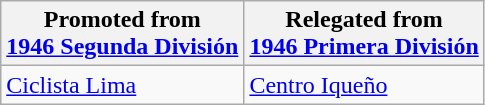<table class="wikitable">
<tr>
<th>Promoted from<br><a href='#'>1946 Segunda División</a></th>
<th>Relegated from<br><a href='#'>1946 Primera División</a></th>
</tr>
<tr>
<td> <a href='#'>Ciclista Lima</a> </td>
<td> <a href='#'>Centro Iqueño</a> </td>
</tr>
</table>
